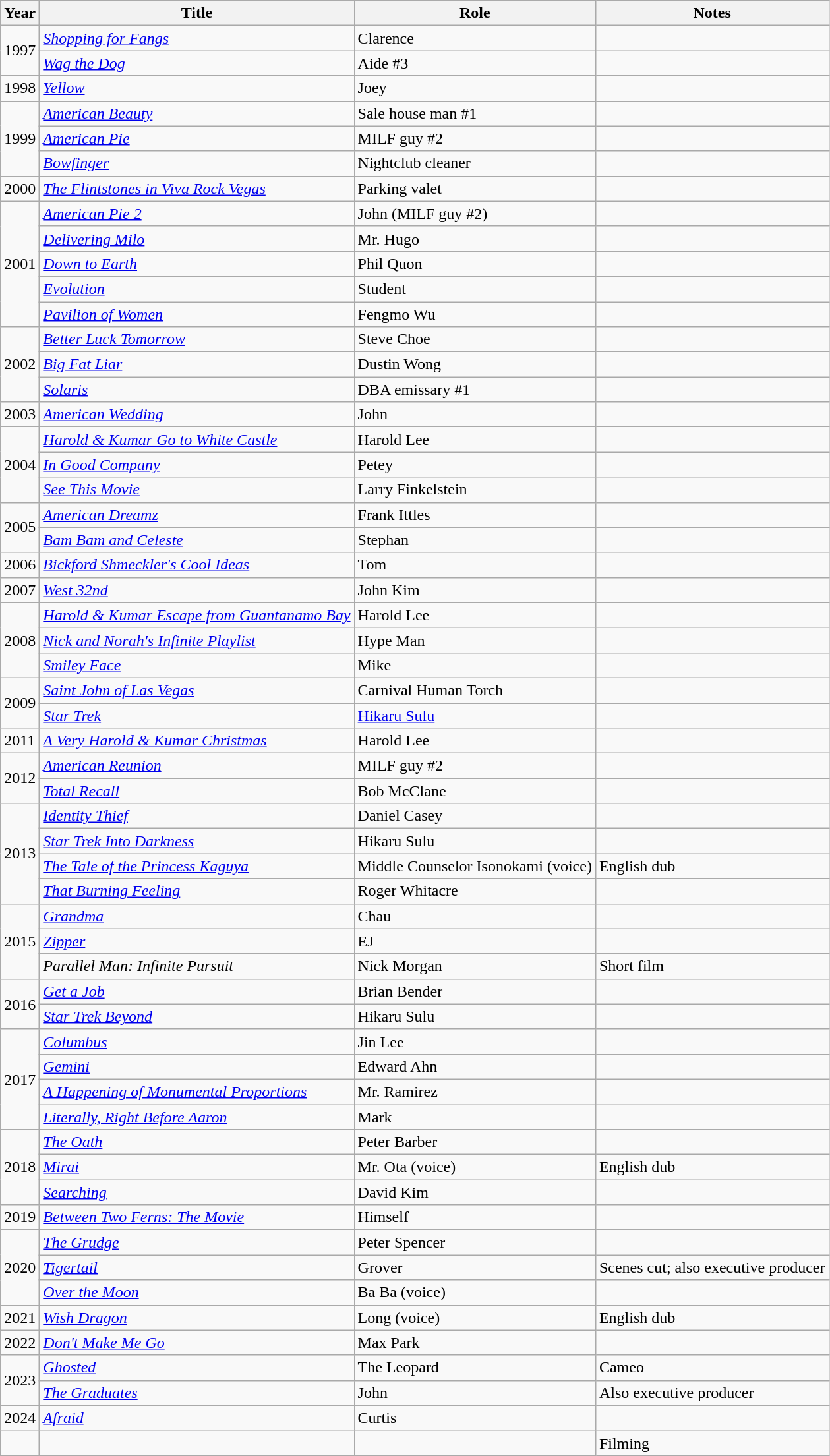<table class="wikitable sortable">
<tr>
<th>Year</th>
<th>Title</th>
<th>Role</th>
<th>Notes</th>
</tr>
<tr>
<td rowspan="2">1997</td>
<td><em><a href='#'>Shopping for Fangs</a></em></td>
<td>Clarence</td>
<td></td>
</tr>
<tr>
<td><em><a href='#'>Wag the Dog</a></em></td>
<td>Aide #3</td>
<td></td>
</tr>
<tr>
<td>1998</td>
<td><em><a href='#'>Yellow</a></em></td>
<td>Joey</td>
<td></td>
</tr>
<tr>
<td rowspan="3">1999</td>
<td><em><a href='#'>American Beauty</a></em></td>
<td>Sale house man #1</td>
<td></td>
</tr>
<tr>
<td><em><a href='#'>American Pie</a></em></td>
<td>MILF guy #2</td>
<td></td>
</tr>
<tr>
<td><em><a href='#'>Bowfinger</a></em></td>
<td>Nightclub cleaner</td>
<td></td>
</tr>
<tr>
<td>2000</td>
<td data-sort-value="Flintstones in Viva Rock Vegas, The"><em><a href='#'>The Flintstones in Viva Rock Vegas</a></em></td>
<td>Parking valet</td>
<td></td>
</tr>
<tr>
<td rowspan="5">2001</td>
<td><em><a href='#'>American Pie 2</a></em></td>
<td>John (MILF guy #2)</td>
<td></td>
</tr>
<tr>
<td><em><a href='#'>Delivering Milo</a></em></td>
<td>Mr. Hugo</td>
<td></td>
</tr>
<tr>
<td><em><a href='#'>Down to Earth</a></em></td>
<td>Phil Quon</td>
<td></td>
</tr>
<tr>
<td><em><a href='#'>Evolution</a></em></td>
<td>Student</td>
<td></td>
</tr>
<tr>
<td><em><a href='#'>Pavilion of Women</a></em></td>
<td>Fengmo Wu</td>
<td></td>
</tr>
<tr>
<td rowspan="3">2002</td>
<td><em><a href='#'>Better Luck Tomorrow</a></em></td>
<td>Steve Choe</td>
<td></td>
</tr>
<tr>
<td><em><a href='#'>Big Fat Liar</a></em></td>
<td>Dustin Wong</td>
<td></td>
</tr>
<tr>
<td><em><a href='#'>Solaris</a></em></td>
<td>DBA emissary #1</td>
<td></td>
</tr>
<tr>
<td>2003</td>
<td><em><a href='#'>American Wedding</a></em></td>
<td>John</td>
<td></td>
</tr>
<tr>
<td rowspan="3">2004</td>
<td><em><a href='#'>Harold & Kumar Go to White Castle</a></em></td>
<td>Harold Lee</td>
<td></td>
</tr>
<tr>
<td><em><a href='#'>In Good Company</a></em></td>
<td>Petey</td>
<td></td>
</tr>
<tr>
<td><em><a href='#'>See This Movie</a></em></td>
<td>Larry Finkelstein</td>
<td></td>
</tr>
<tr>
<td rowspan="2">2005</td>
<td><em><a href='#'>American Dreamz</a></em></td>
<td>Frank Ittles</td>
<td></td>
</tr>
<tr>
<td><em><a href='#'>Bam Bam and Celeste</a></em></td>
<td>Stephan</td>
<td></td>
</tr>
<tr>
<td>2006</td>
<td><em><a href='#'>Bickford Shmeckler's Cool Ideas</a></em></td>
<td>Tom</td>
<td></td>
</tr>
<tr>
<td>2007</td>
<td><em><a href='#'>West 32nd</a></em></td>
<td>John Kim</td>
<td></td>
</tr>
<tr>
<td rowspan="3">2008</td>
<td><em><a href='#'>Harold & Kumar Escape from Guantanamo Bay</a></em></td>
<td>Harold Lee</td>
<td></td>
</tr>
<tr>
<td><em><a href='#'>Nick and Norah's Infinite Playlist</a></em></td>
<td>Hype Man</td>
<td></td>
</tr>
<tr>
<td><em><a href='#'>Smiley Face</a></em></td>
<td>Mike</td>
<td></td>
</tr>
<tr>
<td rowspan="2">2009</td>
<td><em><a href='#'>Saint John of Las Vegas</a></em></td>
<td>Carnival Human Torch</td>
<td></td>
</tr>
<tr>
<td><em><a href='#'>Star Trek</a></em></td>
<td><a href='#'>Hikaru Sulu</a></td>
<td></td>
</tr>
<tr>
<td>2011</td>
<td data-sort-value="Very Harold & Kumar Christmas, A"><em><a href='#'>A Very Harold & Kumar Christmas</a></em></td>
<td>Harold Lee</td>
<td></td>
</tr>
<tr>
<td rowspan="2">2012</td>
<td><em><a href='#'>American Reunion</a></em></td>
<td>MILF guy #2</td>
<td></td>
</tr>
<tr>
<td><em><a href='#'>Total Recall</a></em></td>
<td>Bob McClane</td>
<td></td>
</tr>
<tr>
<td rowspan="4">2013</td>
<td><em><a href='#'>Identity Thief</a></em></td>
<td>Daniel Casey</td>
<td></td>
</tr>
<tr>
<td><em><a href='#'>Star Trek Into Darkness</a></em></td>
<td>Hikaru Sulu</td>
<td></td>
</tr>
<tr>
<td data-sort-value="Tale of the Princess Kaguya, The"><em><a href='#'>The Tale of the Princess Kaguya</a></em></td>
<td>Middle Counselor Isonokami (voice)</td>
<td>English dub</td>
</tr>
<tr>
<td><em><a href='#'>That Burning Feeling</a></em></td>
<td>Roger Whitacre</td>
<td></td>
</tr>
<tr>
<td rowspan="3">2015</td>
<td><em><a href='#'>Grandma</a></em></td>
<td>Chau</td>
<td></td>
</tr>
<tr>
<td><em><a href='#'>Zipper</a></em></td>
<td>EJ</td>
<td></td>
</tr>
<tr>
<td><em>Parallel Man: Infinite Pursuit</em></td>
<td>Nick Morgan</td>
<td>Short film</td>
</tr>
<tr>
<td rowspan="2">2016</td>
<td><em><a href='#'>Get a Job</a></em></td>
<td>Brian Bender</td>
<td></td>
</tr>
<tr>
<td><em><a href='#'>Star Trek Beyond</a></em></td>
<td>Hikaru Sulu</td>
<td></td>
</tr>
<tr>
<td rowspan="4">2017</td>
<td><em><a href='#'>Columbus</a></em></td>
<td>Jin Lee</td>
<td></td>
</tr>
<tr>
<td><em><a href='#'>Gemini</a></em></td>
<td>Edward Ahn</td>
<td></td>
</tr>
<tr>
<td data-sort-value="Happening of Monumental Proportions, A"><em><a href='#'>A Happening of Monumental Proportions</a></em></td>
<td>Mr. Ramirez</td>
<td></td>
</tr>
<tr>
<td><em><a href='#'>Literally, Right Before Aaron</a></em></td>
<td>Mark</td>
<td></td>
</tr>
<tr>
<td rowspan="3">2018</td>
<td data-sort-value="Oath, The"><em><a href='#'>The Oath</a></em></td>
<td>Peter Barber</td>
<td></td>
</tr>
<tr>
<td><em><a href='#'>Mirai</a></em></td>
<td>Mr. Ota (voice)</td>
<td>English dub</td>
</tr>
<tr>
<td><em><a href='#'>Searching</a></em></td>
<td>David Kim</td>
<td></td>
</tr>
<tr>
<td>2019</td>
<td><em><a href='#'>Between Two Ferns: The Movie</a></em></td>
<td>Himself</td>
<td></td>
</tr>
<tr>
<td rowspan="3">2020</td>
<td data-sort-value="Grudge, The"><em><a href='#'>The Grudge</a></em></td>
<td>Peter Spencer</td>
<td></td>
</tr>
<tr>
<td><em><a href='#'>Tigertail</a></em></td>
<td>Grover</td>
<td>Scenes cut; also executive producer</td>
</tr>
<tr>
<td><em><a href='#'>Over the Moon</a></em></td>
<td>Ba Ba (voice)</td>
<td></td>
</tr>
<tr>
<td>2021</td>
<td><em><a href='#'>Wish Dragon</a></em></td>
<td>Long (voice)</td>
<td>English dub</td>
</tr>
<tr>
<td>2022</td>
<td><em><a href='#'>Don't Make Me Go</a></em></td>
<td>Max Park</td>
<td></td>
</tr>
<tr>
<td rowspan="2">2023</td>
<td><em><a href='#'>Ghosted</a></em></td>
<td>The Leopard</td>
<td>Cameo</td>
</tr>
<tr>
<td data-sort-value="Graduates, The"><em><a href='#'>The Graduates</a></em></td>
<td>John</td>
<td>Also executive producer</td>
</tr>
<tr>
<td>2024</td>
<td><em><a href='#'>Afraid</a></em></td>
<td>Curtis</td>
<td></td>
</tr>
<tr>
<td></td>
<td></td>
<td></td>
<td>Filming</td>
</tr>
</table>
